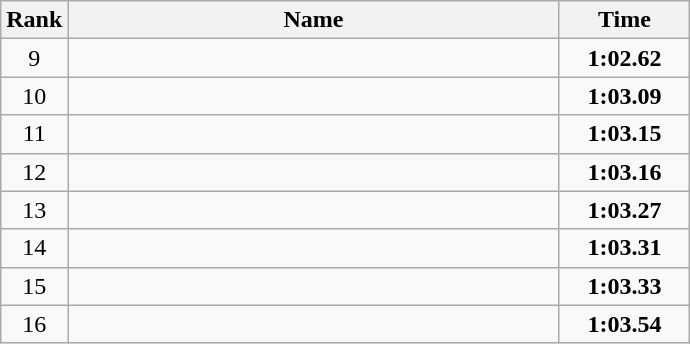<table class="wikitable">
<tr>
<th>Rank</th>
<th align="center" style="width: 20em">Name</th>
<th align="center" style="width: 5em">Time</th>
</tr>
<tr>
<td align="center">9</td>
<td></td>
<td align="center"><strong>1:02.62</strong></td>
</tr>
<tr>
<td align="center">10</td>
<td></td>
<td align="center"><strong>1:03.09</strong></td>
</tr>
<tr>
<td align="center">11</td>
<td></td>
<td align="center"><strong>1:03.15</strong></td>
</tr>
<tr>
<td align="center">12</td>
<td></td>
<td align="center"><strong>1:03.16</strong></td>
</tr>
<tr>
<td align="center">13</td>
<td></td>
<td align="center"><strong>1:03.27</strong></td>
</tr>
<tr>
<td align="center">14</td>
<td></td>
<td align="center"><strong>1:03.31</strong></td>
</tr>
<tr>
<td align="center">15</td>
<td></td>
<td align="center"><strong>1:03.33</strong></td>
</tr>
<tr>
<td align="center">16</td>
<td></td>
<td align="center"><strong>1:03.54</strong></td>
</tr>
</table>
